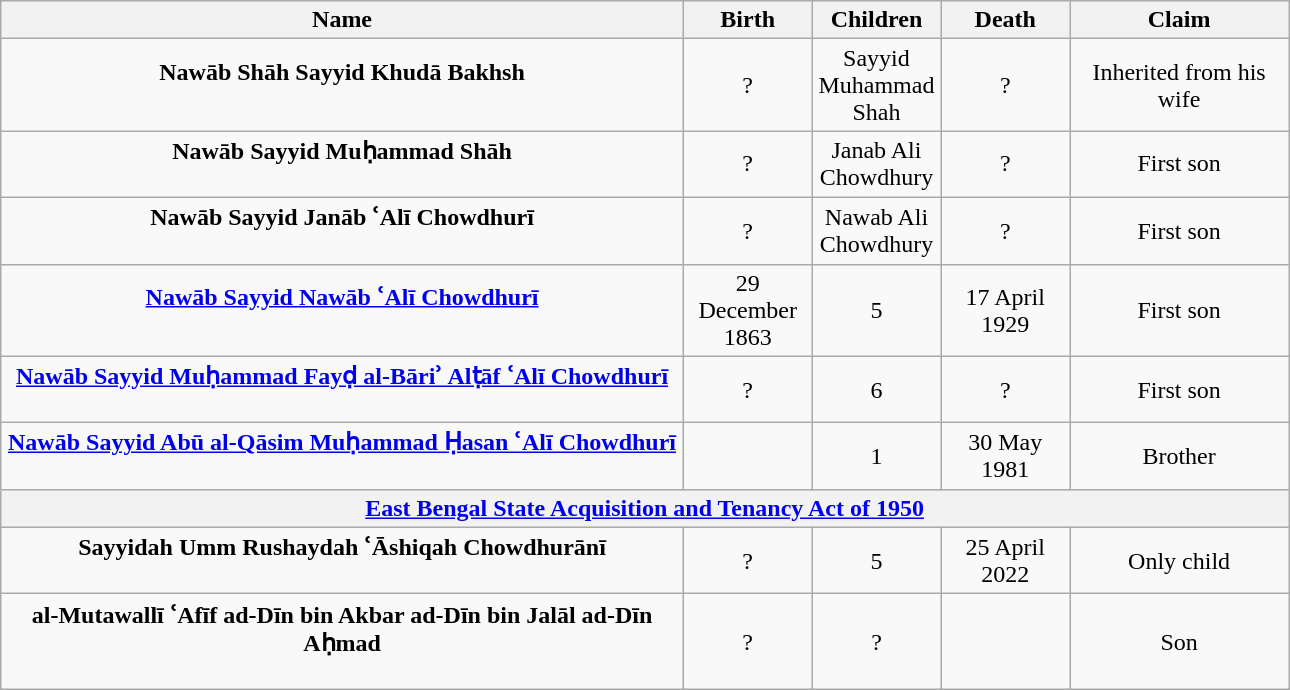<table style="text-align:center; width:68%" class="wikitable">
<tr>
<th style="width:100px;">Name</th>
<th width=10%>Birth</th>
<th width=10%>Children</th>
<th width=10%>Death</th>
<th width=17%>Claim</th>
</tr>
<tr>
<td><strong>Nawāb Shāh Sayyid Khudā Bakhsh</strong><br><small></small><br><small></small></td>
<td>?</td>
<td>Sayyid Muhammad Shah</td>
<td>?</td>
<td>Inherited from his wife</td>
</tr>
<tr>
<td><strong>Nawāb Sayyid Muḥammad Shāh</strong><br><small></small><br><small></small></td>
<td>?</td>
<td>Janab Ali Chowdhury</td>
<td>?</td>
<td>First son</td>
</tr>
<tr>
<td><strong>Nawāb Sayyid Janāb ʿAlī Chowdhurī</strong><br><small></small><br><small></small></td>
<td>?</td>
<td>Nawab Ali Chowdhury</td>
<td>?</td>
<td>First son</td>
</tr>
<tr>
<td><strong><a href='#'>Nawāb Sayyid Nawāb ʿAlī Chowdhurī</a></strong><br><small></small><br><small></small></td>
<td>29 December 1863</td>
<td>5</td>
<td>17 April 1929</td>
<td>First son</td>
</tr>
<tr>
<td><strong><a href='#'>Nawāb Sayyid Muḥammad Fayḍ al-Bāriʾ Alṭāf ʿAlī Chowdhurī</a></strong><br><small></small><br><small></small></td>
<td>?</td>
<td>6</td>
<td>?</td>
<td>First son</td>
</tr>
<tr>
<td><strong><a href='#'>Nawāb Sayyid Abū al-Qāsim Muḥammad Ḥasan ʿAlī Chowdhurī</a></strong><br><small></small><br><small></small></td>
<td></td>
<td>1</td>
<td>30 May 1981</td>
<td>Brother</td>
</tr>
<tr>
<th scope="row" colspan="5"><a href='#'>East Bengal State Acquisition and Tenancy Act of 1950</a></th>
</tr>
<tr>
<td><strong>Sayyidah Umm Rushaydah ʿĀshiqah Chowdhurānī</strong><br><small></small><br><small></small></td>
<td>?</td>
<td>5</td>
<td>25 April 2022</td>
<td>Only child</td>
</tr>
<tr>
<td><strong>al-Mutawallī ʿAfīf ad-Dīn bin Akbar ad-Dīn bin Jalāl ad-Dīn Aḥmad</strong><br><small></small><br><small></small></td>
<td>?</td>
<td>?</td>
<td></td>
<td>Son</td>
</tr>
</table>
